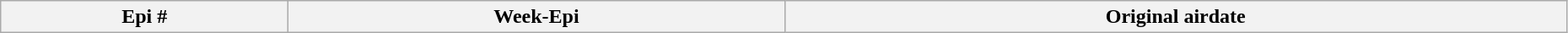<table class="wikitable plainrowheaders" style="width:98%;">
<tr>
<th>Epi #</th>
<th>Week-Epi</th>
<th>Original airdate<br>



</th>
</tr>
</table>
